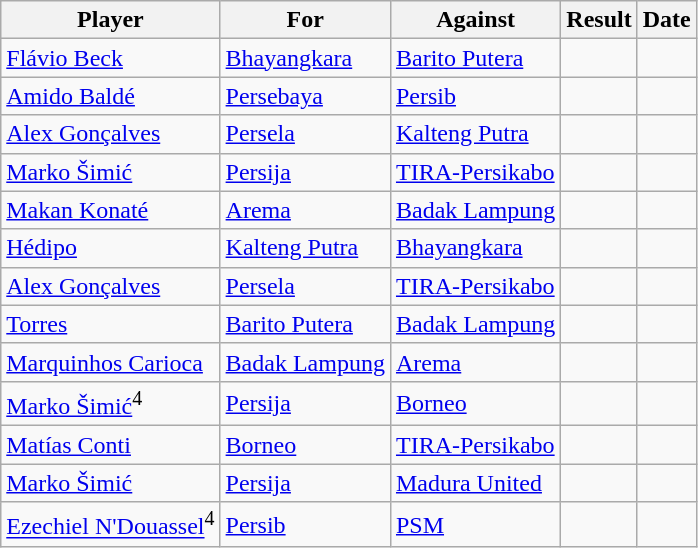<table class="wikitable">
<tr>
<th>Player</th>
<th>For</th>
<th>Against</th>
<th style="text-align:center">Result</th>
<th>Date</th>
</tr>
<tr>
<td> <a href='#'>Flávio Beck</a></td>
<td><a href='#'>Bhayangkara</a></td>
<td><a href='#'>Barito Putera</a></td>
<td align="center"></td>
<td></td>
</tr>
<tr>
<td> <a href='#'>Amido Baldé</a></td>
<td><a href='#'>Persebaya</a></td>
<td><a href='#'>Persib</a></td>
<td align="center"></td>
<td></td>
</tr>
<tr>
<td> <a href='#'>Alex Gonçalves</a></td>
<td><a href='#'>Persela</a></td>
<td><a href='#'>Kalteng Putra</a></td>
<td align="center"></td>
<td></td>
</tr>
<tr>
<td> <a href='#'>Marko Šimić</a></td>
<td><a href='#'>Persija</a></td>
<td><a href='#'>TIRA-Persikabo</a></td>
<td align="center"></td>
<td></td>
</tr>
<tr>
<td> <a href='#'>Makan Konaté</a></td>
<td><a href='#'>Arema</a></td>
<td><a href='#'>Badak Lampung</a></td>
<td align="center"></td>
<td></td>
</tr>
<tr>
<td> <a href='#'>Hédipo</a></td>
<td><a href='#'>Kalteng Putra</a></td>
<td><a href='#'>Bhayangkara</a></td>
<td align="center"></td>
<td></td>
</tr>
<tr>
<td> <a href='#'>Alex Gonçalves</a></td>
<td><a href='#'>Persela</a></td>
<td><a href='#'>TIRA-Persikabo</a></td>
<td align="center"></td>
<td></td>
</tr>
<tr>
<td> <a href='#'>Torres</a></td>
<td><a href='#'>Barito Putera</a></td>
<td><a href='#'>Badak Lampung</a></td>
<td align="center"></td>
<td></td>
</tr>
<tr>
<td> <a href='#'>Marquinhos Carioca</a></td>
<td><a href='#'>Badak Lampung</a></td>
<td><a href='#'>Arema</a></td>
<td align="center"></td>
<td></td>
</tr>
<tr>
<td> <a href='#'>Marko Šimić</a><sup>4</sup></td>
<td><a href='#'>Persija</a></td>
<td><a href='#'>Borneo</a></td>
<td align="center"></td>
<td></td>
</tr>
<tr>
<td> <a href='#'>Matías Conti</a></td>
<td><a href='#'>Borneo</a></td>
<td><a href='#'>TIRA-Persikabo</a></td>
<td align="center"></td>
<td></td>
</tr>
<tr>
<td> <a href='#'>Marko Šimić</a></td>
<td><a href='#'>Persija</a></td>
<td><a href='#'>Madura United</a></td>
<td align="center"></td>
<td></td>
</tr>
<tr>
<td> <a href='#'>Ezechiel N'Douassel</a><sup>4</sup></td>
<td><a href='#'>Persib</a></td>
<td><a href='#'>PSM</a></td>
<td align="center"></td>
<td></td>
</tr>
</table>
